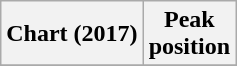<table class="wikitable plainrowheaders" style="text-align:center">
<tr>
<th scope="col">Chart (2017)</th>
<th scope="col">Peak<br>position</th>
</tr>
<tr>
</tr>
</table>
